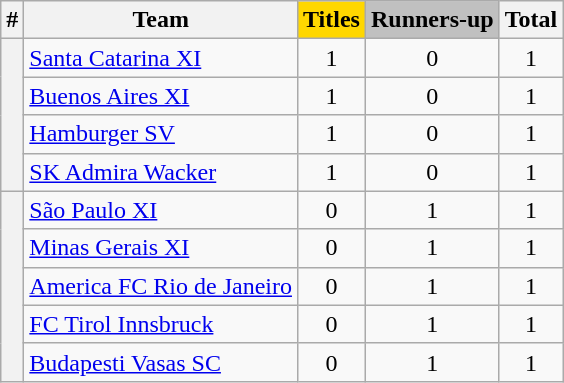<table class="wikitable plainrowheaders sortable" style="text-align: center;">
<tr>
<th>#</th>
<th>Team</th>
<th style="background:gold;"> Titles</th>
<th style="background:silver;"> Runners-up</th>
<th>Total</th>
</tr>
<tr>
<th rowspan="4" style="text-align: center;"></th>
<td align=left> <a href='#'>Santa Catarina XI</a></td>
<td>1</td>
<td>0</td>
<td>1</td>
</tr>
<tr>
<td align=left> <a href='#'>Buenos Aires XI</a></td>
<td>1</td>
<td>0</td>
<td>1</td>
</tr>
<tr>
<td align=left> <a href='#'>Hamburger SV</a></td>
<td>1</td>
<td>0</td>
<td>1</td>
</tr>
<tr>
<td align=left> <a href='#'>SK Admira Wacker</a></td>
<td>1</td>
<td>0</td>
<td>1</td>
</tr>
<tr>
<th rowspan="5" style="text-align: center;"></th>
<td align=left> <a href='#'>São Paulo XI</a></td>
<td>0</td>
<td>1</td>
<td>1</td>
</tr>
<tr>
<td align=left> <a href='#'>Minas Gerais XI</a></td>
<td>0</td>
<td>1</td>
<td>1</td>
</tr>
<tr>
<td align=left> <a href='#'>America FC Rio de Janeiro</a></td>
<td>0</td>
<td>1</td>
<td>1</td>
</tr>
<tr>
<td align=left> <a href='#'>FC Tirol Innsbruck</a></td>
<td>0</td>
<td>1</td>
<td>1</td>
</tr>
<tr>
<td align=left> <a href='#'>Budapesti Vasas SC</a></td>
<td>0</td>
<td>1</td>
<td>1</td>
</tr>
</table>
